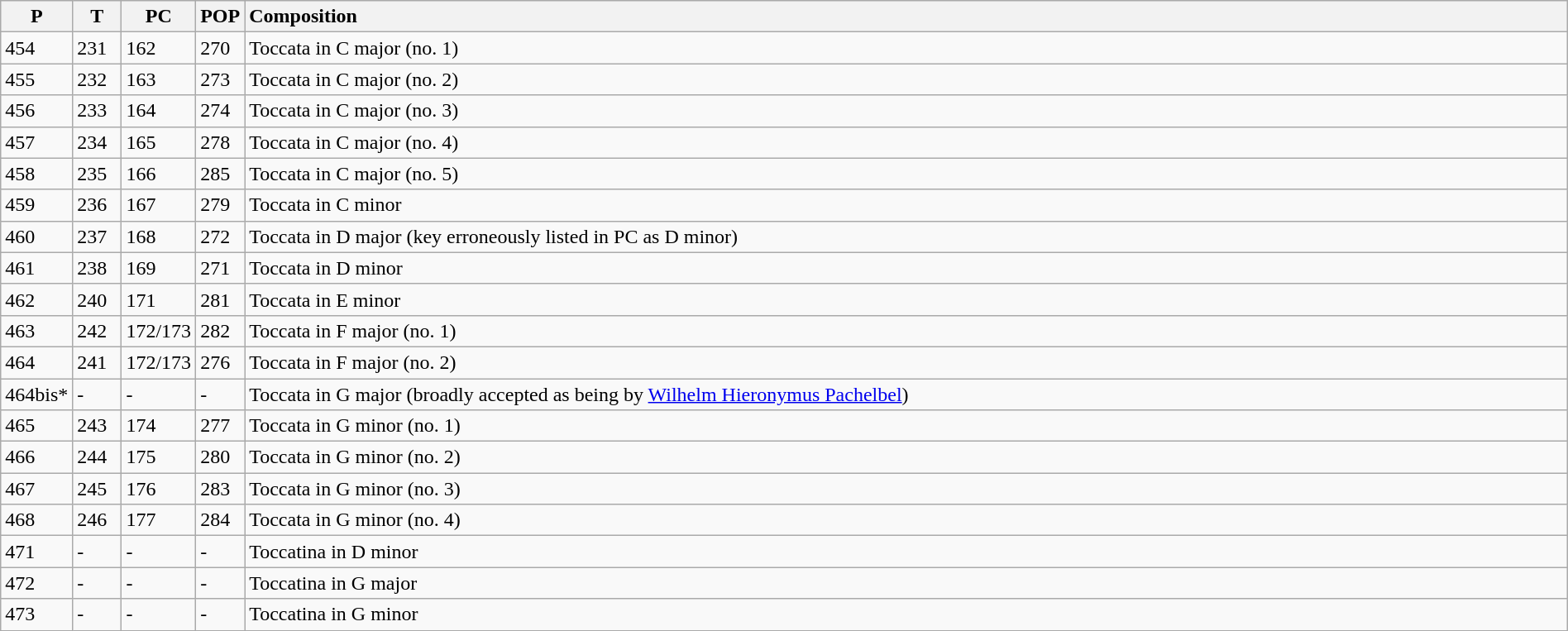<table class="wikitable" width="100%">
<tr>
<th width="32">P</th>
<th width="32">T</th>
<th width="32">PC</th>
<th width="32">POP</th>
<th style="text-align: left;">Composition</th>
</tr>
<tr>
<td>454</td>
<td>231</td>
<td>162</td>
<td>270</td>
<td>Toccata in C major (no. 1)</td>
</tr>
<tr>
<td>455</td>
<td>232</td>
<td>163</td>
<td>273</td>
<td>Toccata in C major (no. 2)</td>
</tr>
<tr>
<td>456</td>
<td>233</td>
<td>164</td>
<td>274</td>
<td>Toccata in C major (no. 3)</td>
</tr>
<tr>
<td>457</td>
<td>234</td>
<td>165</td>
<td>278</td>
<td>Toccata in C major (no. 4)</td>
</tr>
<tr>
<td>458</td>
<td>235</td>
<td>166</td>
<td>285</td>
<td>Toccata in C major (no. 5)</td>
</tr>
<tr>
<td>459</td>
<td>236</td>
<td>167</td>
<td>279</td>
<td>Toccata in C minor</td>
</tr>
<tr>
<td>460</td>
<td>237</td>
<td>168</td>
<td>272</td>
<td>Toccata in D major (key erroneously listed in PC as D minor)</td>
</tr>
<tr>
<td>461</td>
<td>238</td>
<td>169</td>
<td>271</td>
<td>Toccata in D minor</td>
</tr>
<tr>
<td>462</td>
<td>240</td>
<td>171</td>
<td>281</td>
<td>Toccata in E minor</td>
</tr>
<tr>
<td>463</td>
<td>242</td>
<td>172/173</td>
<td>282</td>
<td>Toccata in F major (no. 1)</td>
</tr>
<tr>
<td>464</td>
<td>241</td>
<td>172/173</td>
<td>276</td>
<td>Toccata in F major (no. 2)</td>
</tr>
<tr>
<td>464bis*</td>
<td>-</td>
<td>-</td>
<td>-</td>
<td>Toccata in G major (broadly accepted as being by <a href='#'>Wilhelm Hieronymus Pachelbel</a>)</td>
</tr>
<tr>
<td>465</td>
<td>243</td>
<td>174</td>
<td>277</td>
<td>Toccata in G minor (no. 1)</td>
</tr>
<tr>
<td>466</td>
<td>244</td>
<td>175</td>
<td>280</td>
<td>Toccata in G minor (no. 2)</td>
</tr>
<tr>
<td>467</td>
<td>245</td>
<td>176</td>
<td>283</td>
<td>Toccata in G minor (no. 3)</td>
</tr>
<tr>
<td>468</td>
<td>246</td>
<td>177</td>
<td>284</td>
<td>Toccata in G minor (no. 4)</td>
</tr>
<tr>
<td>471</td>
<td>-</td>
<td>-</td>
<td>-</td>
<td>Toccatina in D minor</td>
</tr>
<tr>
<td>472</td>
<td>-</td>
<td>-</td>
<td>-</td>
<td>Toccatina in G major</td>
</tr>
<tr>
<td>473</td>
<td>-</td>
<td>-</td>
<td>-</td>
<td>Toccatina in G minor</td>
</tr>
</table>
